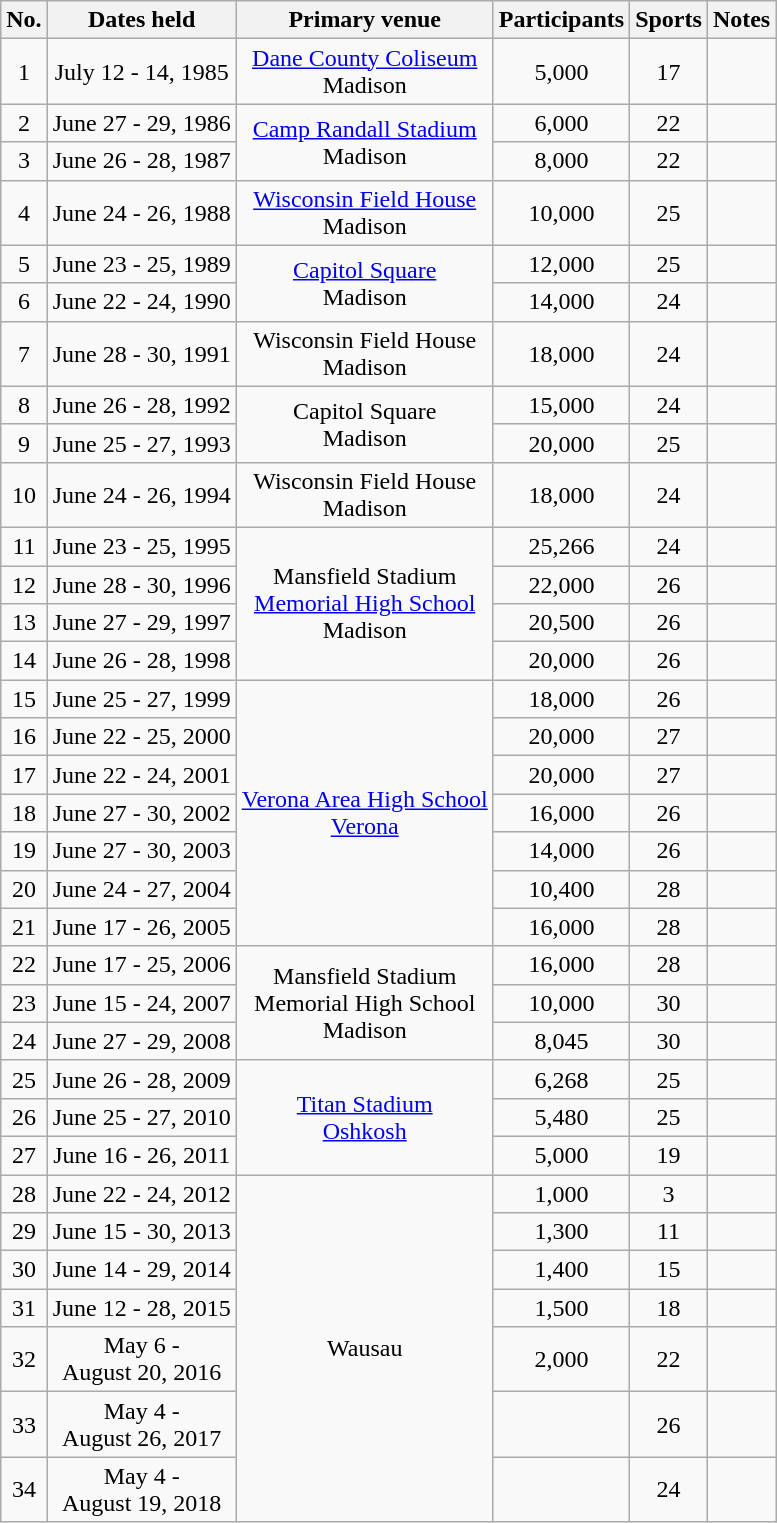<table class="wikitable" style="text-align: center;">
<tr>
<th scope="col">No.</th>
<th scope="col">Dates held</th>
<th scope="col">Primary venue</th>
<th scope="col">Participants</th>
<th scope="col">Sports</th>
<th scope="col">Notes</th>
</tr>
<tr>
<td>1</td>
<td>July 12 - 14, 1985</td>
<td><a href='#'>Dane County Coliseum</a><br>Madison</td>
<td>5,000</td>
<td>17</td>
<td></td>
</tr>
<tr>
<td>2</td>
<td>June 27 - 29, 1986</td>
<td rowspan="2"><a href='#'>Camp Randall Stadium</a><br>Madison</td>
<td>6,000</td>
<td>22</td>
<td></td>
</tr>
<tr>
<td>3</td>
<td>June 26 - 28, 1987</td>
<td>8,000</td>
<td>22</td>
<td></td>
</tr>
<tr>
<td>4</td>
<td>June 24 - 26, 1988</td>
<td><a href='#'>Wisconsin Field House</a><br>Madison</td>
<td>10,000</td>
<td>25</td>
<td></td>
</tr>
<tr>
<td>5</td>
<td>June 23 - 25, 1989</td>
<td rowspan="2"><a href='#'>Capitol Square</a><br>Madison</td>
<td>12,000</td>
<td>25</td>
<td></td>
</tr>
<tr>
<td>6</td>
<td>June 22 - 24, 1990</td>
<td>14,000</td>
<td>24</td>
<td></td>
</tr>
<tr>
<td>7</td>
<td>June 28 - 30, 1991</td>
<td>Wisconsin Field House<br>Madison</td>
<td>18,000</td>
<td>24</td>
<td></td>
</tr>
<tr>
<td>8</td>
<td>June 26 - 28, 1992</td>
<td rowspan="2">Capitol Square<br>Madison</td>
<td>15,000</td>
<td>24</td>
<td></td>
</tr>
<tr>
<td>9</td>
<td>June 25 - 27, 1993</td>
<td>20,000</td>
<td>25</td>
<td></td>
</tr>
<tr>
<td>10</td>
<td>June 24 - 26, 1994</td>
<td>Wisconsin Field House<br>Madison</td>
<td>18,000</td>
<td>24</td>
<td></td>
</tr>
<tr>
<td>11</td>
<td>June 23 - 25, 1995</td>
<td rowspan="4">Mansfield Stadium<br><a href='#'>Memorial High School</a><br>Madison</td>
<td>25,266</td>
<td>24</td>
<td></td>
</tr>
<tr>
<td>12</td>
<td>June 28 - 30, 1996</td>
<td>22,000</td>
<td>26</td>
<td></td>
</tr>
<tr>
<td>13</td>
<td>June 27 - 29, 1997</td>
<td>20,500</td>
<td>26</td>
<td></td>
</tr>
<tr>
<td>14</td>
<td>June 26 - 28, 1998</td>
<td>20,000</td>
<td>26</td>
<td></td>
</tr>
<tr>
<td>15</td>
<td>June 25 - 27, 1999</td>
<td rowspan="7"><a href='#'>Verona Area High School</a><br><a href='#'>Verona</a></td>
<td>18,000</td>
<td>26</td>
<td></td>
</tr>
<tr>
<td>16</td>
<td>June 22 - 25, 2000</td>
<td>20,000</td>
<td>27</td>
<td></td>
</tr>
<tr>
<td>17</td>
<td>June 22 - 24, 2001</td>
<td>20,000</td>
<td>27</td>
<td></td>
</tr>
<tr>
<td>18</td>
<td>June 27 - 30, 2002</td>
<td>16,000</td>
<td>26</td>
<td></td>
</tr>
<tr>
<td>19</td>
<td>June 27 - 30, 2003</td>
<td>14,000</td>
<td>26</td>
<td></td>
</tr>
<tr>
<td>20</td>
<td>June 24 - 27, 2004</td>
<td>10,400</td>
<td>28</td>
<td></td>
</tr>
<tr>
<td>21</td>
<td>June 17 - 26, 2005</td>
<td>16,000</td>
<td>28</td>
<td></td>
</tr>
<tr>
<td>22</td>
<td>June 17 - 25, 2006</td>
<td rowspan="3">Mansfield Stadium<br>Memorial High School<br>Madison</td>
<td>16,000</td>
<td>28</td>
<td></td>
</tr>
<tr>
<td>23</td>
<td>June 15 - 24, 2007</td>
<td>10,000</td>
<td>30</td>
<td></td>
</tr>
<tr>
<td>24</td>
<td>June 27 - 29, 2008</td>
<td>8,045</td>
<td>30</td>
<td></td>
</tr>
<tr>
<td>25</td>
<td>June 26 - 28, 2009</td>
<td rowspan="3"><a href='#'>Titan Stadium</a><br><a href='#'>Oshkosh</a></td>
<td>6,268</td>
<td>25</td>
<td></td>
</tr>
<tr>
<td>26</td>
<td>June 25 - 27, 2010</td>
<td>5,480</td>
<td>25</td>
<td></td>
</tr>
<tr>
<td>27</td>
<td>June 16 - 26, 2011</td>
<td>5,000</td>
<td>19</td>
<td></td>
</tr>
<tr>
<td>28</td>
<td>June 22 - 24, 2012</td>
<td rowspan="7">Wausau</td>
<td>1,000</td>
<td>3</td>
<td></td>
</tr>
<tr>
<td>29</td>
<td>June 15 - 30, 2013</td>
<td>1,300</td>
<td>11</td>
<td></td>
</tr>
<tr>
<td>30</td>
<td>June 14 - 29, 2014</td>
<td>1,400</td>
<td>15</td>
<td></td>
</tr>
<tr>
<td>31</td>
<td>June 12 - 28, 2015</td>
<td>1,500</td>
<td>18</td>
<td></td>
</tr>
<tr>
<td>32</td>
<td>May 6 -<br>August 20, 2016</td>
<td>2,000</td>
<td>22</td>
<td></td>
</tr>
<tr>
<td>33</td>
<td>May 4 -<br>August 26, 2017</td>
<td></td>
<td>26</td>
<td></td>
</tr>
<tr>
<td>34</td>
<td>May 4 -<br>August 19, 2018</td>
<td></td>
<td>24</td>
<td></td>
</tr>
</table>
